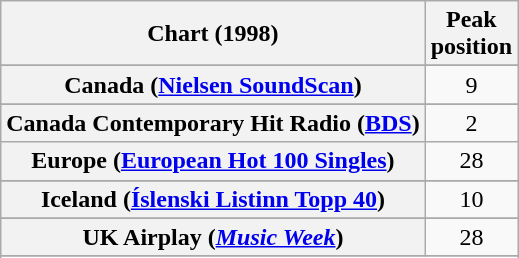<table class="wikitable sortable plainrowheaders" style="text-align:center">
<tr>
<th scope="col">Chart (1998)</th>
<th scope="col">Peak<br>position</th>
</tr>
<tr>
</tr>
<tr>
</tr>
<tr>
<th scope="row">Canada (<a href='#'>Nielsen SoundScan</a>)</th>
<td align="center">9</td>
</tr>
<tr>
</tr>
<tr>
</tr>
<tr>
<th scope="row">Canada Contemporary Hit Radio (<a href='#'>BDS</a>)</th>
<td align="center">2</td>
</tr>
<tr>
<th scope="row">Europe (<a href='#'>European Hot 100 Singles</a>)</th>
<td>28</td>
</tr>
<tr>
</tr>
<tr>
</tr>
<tr>
<th scope="row">Iceland (<a href='#'>Íslenski Listinn Topp 40</a>)</th>
<td>10</td>
</tr>
<tr>
</tr>
<tr>
</tr>
<tr>
</tr>
<tr>
</tr>
<tr>
</tr>
<tr>
</tr>
<tr>
</tr>
<tr>
<th scope="row">UK Airplay (<em><a href='#'>Music Week</a></em>)</th>
<td>28</td>
</tr>
<tr>
</tr>
<tr>
</tr>
<tr>
</tr>
<tr>
</tr>
<tr>
</tr>
</table>
